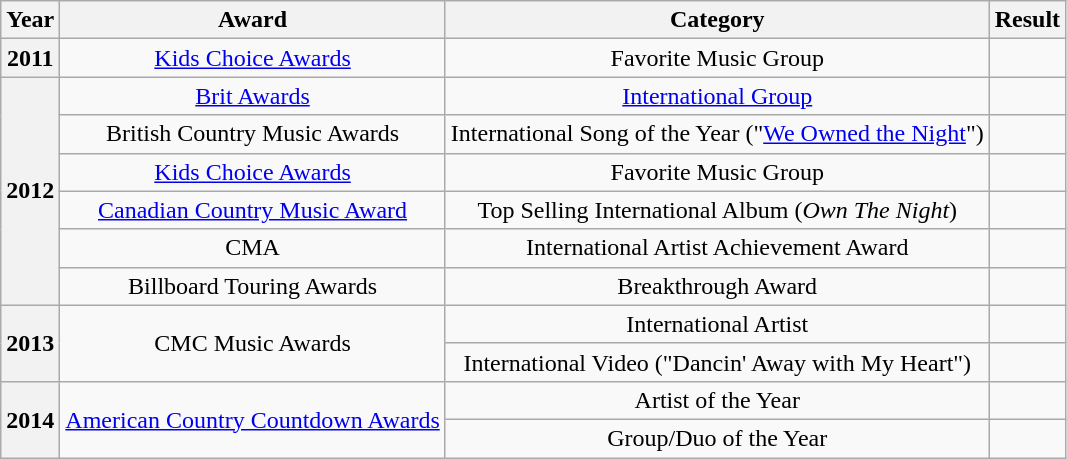<table class="wikitable" style="text-align:center">
<tr>
<th>Year</th>
<th>Award</th>
<th>Category</th>
<th>Result</th>
</tr>
<tr>
<th>2011</th>
<td><a href='#'>Kids Choice Awards</a></td>
<td>Favorite Music Group</td>
<td></td>
</tr>
<tr>
<th rowspan="6">2012</th>
<td><a href='#'>Brit Awards</a></td>
<td><a href='#'>International Group</a></td>
<td></td>
</tr>
<tr>
<td>British Country Music Awards</td>
<td>International Song of the Year ("<a href='#'>We Owned the Night</a>")</td>
<td></td>
</tr>
<tr>
<td><a href='#'>Kids Choice Awards</a></td>
<td>Favorite Music Group</td>
<td></td>
</tr>
<tr>
<td><a href='#'>Canadian Country Music Award</a></td>
<td>Top Selling International Album  (<em>Own The Night</em>)</td>
<td></td>
</tr>
<tr>
<td>CMA</td>
<td>International Artist Achievement Award</td>
<td></td>
</tr>
<tr>
<td>Billboard Touring Awards</td>
<td>Breakthrough Award</td>
<td></td>
</tr>
<tr>
<th rowspan="2">2013</th>
<td rowspan="2">CMC Music Awards</td>
<td>International Artist</td>
<td></td>
</tr>
<tr>
<td>International Video ("Dancin' Away with My Heart")</td>
<td></td>
</tr>
<tr>
<th rowspan="2">2014</th>
<td rowspan="2"><a href='#'>American Country Countdown Awards</a></td>
<td>Artist of the Year</td>
<td></td>
</tr>
<tr>
<td>Group/Duo of the Year</td>
<td></td>
</tr>
</table>
